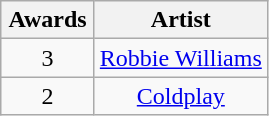<table class="wikitable" rowspan="2" style="text-align:center;">
<tr>
<th scope="col" style="width:55px;">Awards</th>
<th scope="col" style="text-align:center;">Artist</th>
</tr>
<tr>
<td>3</td>
<td><a href='#'>Robbie Williams</a></td>
</tr>
<tr>
<td>2</td>
<td><a href='#'>Coldplay</a></td>
</tr>
</table>
